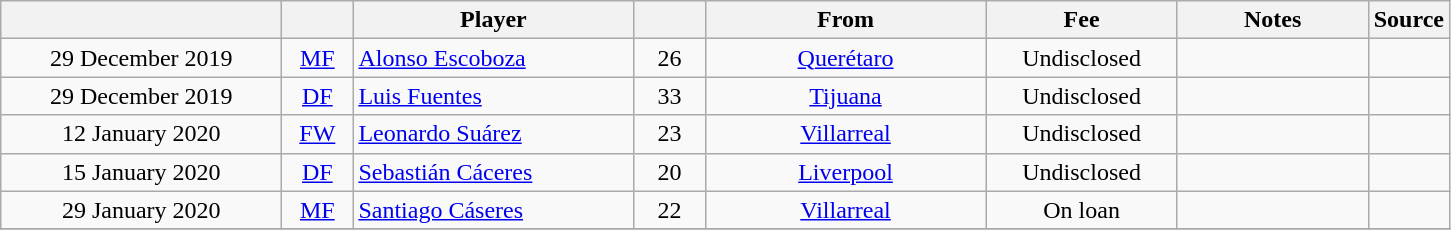<table class="wikitable sortable">
<tr>
<th style="width:180px;"><br></th>
<th style=width:40px;"></th>
<th style="width:180px;">Player</th>
<th style="width:40px;"></th>
<th style="width:180px;">From</th>
<th class="unsortable" style="width:120px;">Fee</th>
<th class="unsortable" style="width:120px;">Notes</th>
<th style="width:20px;">Source</th>
</tr>
<tr>
<td align="center">29 December 2019</td>
<td align="center"><a href='#'>MF</a></td>
<td> <a href='#'>Alonso Escoboza</a></td>
<td align="center">26</td>
<td align="center"> <a href='#'>Querétaro</a></td>
<td align="center">Undisclosed</td>
<td align="center"></td>
<td align="center"></td>
</tr>
<tr>
<td align="center">29 December 2019</td>
<td align="center"><a href='#'>DF</a></td>
<td> <a href='#'>Luis Fuentes</a></td>
<td align="center">33</td>
<td align="center"><a href='#'>Tijuana</a></td>
<td align="center">Undisclosed</td>
<td align="center"></td>
<td align="center"></td>
</tr>
<tr>
<td align="center">12 January 2020</td>
<td align="center"><a href='#'>FW</a></td>
<td> <a href='#'>Leonardo Suárez</a></td>
<td align="center">23</td>
<td align="center"><a href='#'>Villarreal</a></td>
<td align="center">Undisclosed</td>
<td align="center"></td>
<td align="center"></td>
</tr>
<tr>
<td align="center">15 January 2020</td>
<td align="center"><a href='#'>DF</a></td>
<td> <a href='#'>Sebastián Cáceres</a></td>
<td align="center">20</td>
<td align="center"><a href='#'>Liverpool</a></td>
<td align="center">Undisclosed</td>
<td align="center"></td>
<td align="center"></td>
</tr>
<tr>
<td align="center">29 January 2020</td>
<td align="center"><a href='#'>MF</a></td>
<td> <a href='#'>Santiago Cáseres</a></td>
<td align="center">22</td>
<td align="center"><a href='#'>Villarreal</a></td>
<td align="center">On loan</td>
<td align="center"></td>
<td align="center"></td>
</tr>
<tr>
</tr>
</table>
